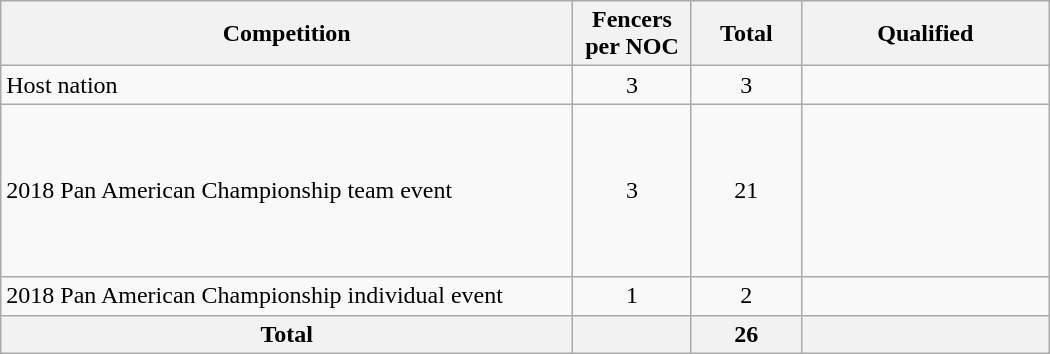<table class = "wikitable" width=700>
<tr>
<th width=500>Competition</th>
<th width=80>Fencers per NOC</th>
<th width=80>Total</th>
<th width=200>Qualified</th>
</tr>
<tr>
<td>Host nation</td>
<td align="center">3</td>
<td align="center">3</td>
<td></td>
</tr>
<tr>
<td>2018 Pan American Championship team event</td>
<td align="center">3</td>
<td align="center">21</td>
<td><br><br><br><br><br><br></td>
</tr>
<tr>
<td>2018 Pan American Championship individual event</td>
<td align="center">1</td>
<td align="center">2</td>
<td><br></td>
</tr>
<tr>
<th>Total</th>
<th></th>
<th>26</th>
<th></th>
</tr>
</table>
